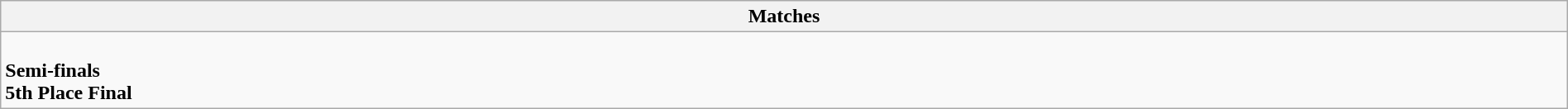<table class="wikitable collapsible collapsed" style="width:100%;">
<tr>
<th>Matches</th>
</tr>
<tr>
<td><br><strong>Semi-finals</strong>

<br><strong>5th Place Final</strong>
</td>
</tr>
</table>
